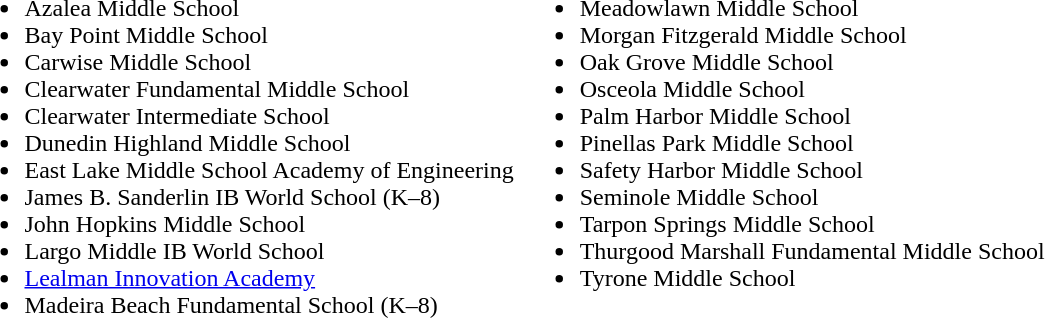<table>
<tr>
<td valign=top><br><ul><li>Azalea Middle School</li><li>Bay Point Middle School</li><li>Carwise Middle School</li><li>Clearwater Fundamental Middle School</li><li>Clearwater Intermediate School</li><li>Dunedin Highland Middle School</li><li>East Lake Middle School Academy of Engineering</li><li>James B. Sanderlin IB World School (K–8)</li><li>John Hopkins Middle School</li><li>Largo Middle IB World School</li><li><a href='#'>Lealman Innovation Academy</a></li><li>Madeira Beach Fundamental School (K–8)</li></ul></td>
<td valign=top><br><ul><li>Meadowlawn Middle School</li><li>Morgan Fitzgerald Middle School</li><li>Oak Grove Middle School</li><li>Osceola Middle School</li><li>Palm Harbor Middle School</li><li>Pinellas Park Middle School</li><li>Safety Harbor Middle School</li><li>Seminole Middle School</li><li>Tarpon Springs Middle School</li><li>Thurgood Marshall Fundamental Middle School</li><li>Tyrone Middle School</li></ul></td>
</tr>
</table>
